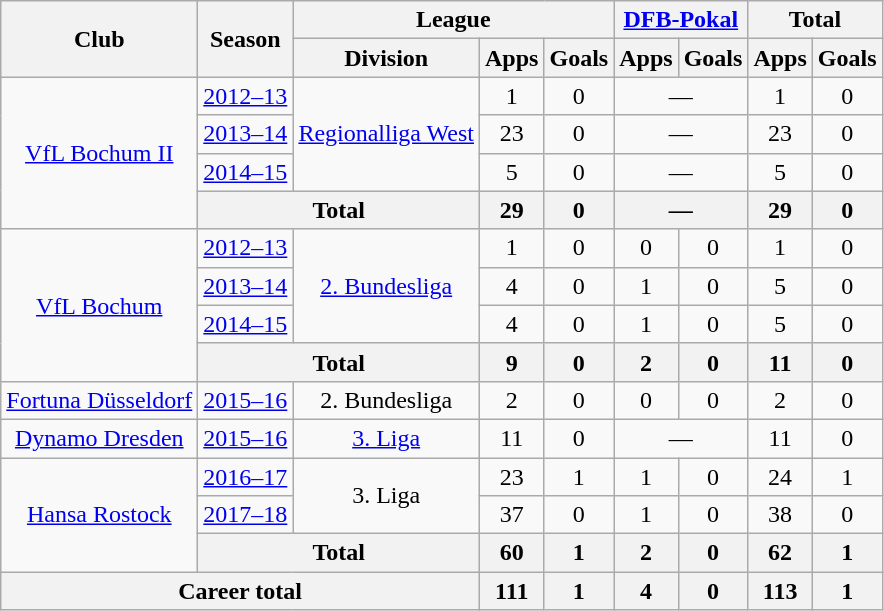<table class="wikitable" style="text-align:center">
<tr>
<th rowspan="2">Club</th>
<th rowspan="2">Season</th>
<th colspan="3">League</th>
<th colspan="2"><a href='#'>DFB-Pokal</a></th>
<th colspan="2">Total</th>
</tr>
<tr>
<th>Division</th>
<th>Apps</th>
<th>Goals</th>
<th>Apps</th>
<th>Goals</th>
<th>Apps</th>
<th>Goals</th>
</tr>
<tr>
<td rowspan="4"><a href='#'>VfL Bochum II</a></td>
<td><a href='#'>2012–13</a></td>
<td rowspan="3"><a href='#'>Regionalliga West</a></td>
<td>1</td>
<td>0</td>
<td colspan="2">—</td>
<td>1</td>
<td>0</td>
</tr>
<tr>
<td><a href='#'>2013–14</a></td>
<td>23</td>
<td>0</td>
<td colspan="2">—</td>
<td>23</td>
<td>0</td>
</tr>
<tr>
<td><a href='#'>2014–15</a></td>
<td>5</td>
<td>0</td>
<td colspan="2">—</td>
<td>5</td>
<td>0</td>
</tr>
<tr>
<th colspan="2">Total</th>
<th>29</th>
<th>0</th>
<th colspan="2">—</th>
<th>29</th>
<th>0</th>
</tr>
<tr>
<td rowspan="4"><a href='#'>VfL Bochum</a></td>
<td><a href='#'>2012–13</a></td>
<td rowspan="3"><a href='#'>2. Bundesliga</a></td>
<td>1</td>
<td>0</td>
<td>0</td>
<td>0</td>
<td>1</td>
<td>0</td>
</tr>
<tr>
<td><a href='#'>2013–14</a></td>
<td>4</td>
<td>0</td>
<td>1</td>
<td>0</td>
<td>5</td>
<td>0</td>
</tr>
<tr>
<td><a href='#'>2014–15</a></td>
<td>4</td>
<td>0</td>
<td>1</td>
<td>0</td>
<td>5</td>
<td>0</td>
</tr>
<tr>
<th colspan="2">Total</th>
<th>9</th>
<th>0</th>
<th>2</th>
<th>0</th>
<th>11</th>
<th>0</th>
</tr>
<tr>
<td><a href='#'>Fortuna Düsseldorf</a></td>
<td><a href='#'>2015–16</a></td>
<td>2. Bundesliga</td>
<td>2</td>
<td>0</td>
<td>0</td>
<td>0</td>
<td>2</td>
<td>0</td>
</tr>
<tr>
<td><a href='#'>Dynamo Dresden</a></td>
<td><a href='#'>2015–16</a></td>
<td><a href='#'>3. Liga</a></td>
<td>11</td>
<td>0</td>
<td colspan="2">—</td>
<td>11</td>
<td>0</td>
</tr>
<tr>
<td rowspan="3"><a href='#'>Hansa Rostock</a></td>
<td><a href='#'>2016–17</a></td>
<td rowspan="2">3. Liga</td>
<td>23</td>
<td>1</td>
<td>1</td>
<td>0</td>
<td>24</td>
<td>1</td>
</tr>
<tr>
<td><a href='#'>2017–18</a></td>
<td>37</td>
<td>0</td>
<td>1</td>
<td>0</td>
<td>38</td>
<td>0</td>
</tr>
<tr>
<th colspan="2">Total</th>
<th>60</th>
<th>1</th>
<th>2</th>
<th>0</th>
<th>62</th>
<th>1</th>
</tr>
<tr>
<th colspan="3">Career total</th>
<th>111</th>
<th>1</th>
<th>4</th>
<th>0</th>
<th>113</th>
<th>1</th>
</tr>
</table>
